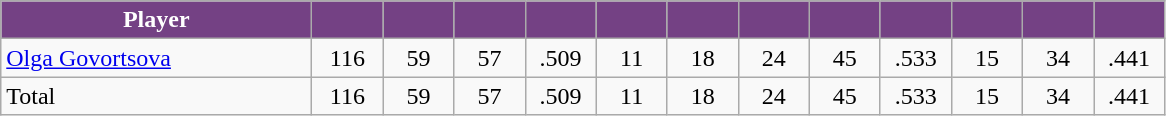<table class="wikitable" style="text-align:center">
<tr>
<th style="background:#744184; color:white" width="200px">Player</th>
<th style="background:#744184; color:white" width="40px"></th>
<th style="background:#744184; color:white" width="40px"></th>
<th style="background:#744184; color:white" width="40px"></th>
<th style="background:#744184; color:white" width="40px"></th>
<th style="background:#744184; color:white" width="40px"></th>
<th style="background:#744184; color:white" width="40px"></th>
<th style="background:#744184; color:white" width="40px"></th>
<th style="background:#744184; color:white" width="40px"></th>
<th style="background:#744184; color:white" width="40px"></th>
<th style="background:#744184; color:white" width="40px"></th>
<th style="background:#744184; color:white" width="40px"></th>
<th style="background:#744184; color:white" width="40px"></th>
</tr>
<tr>
<td style="text-align:left"><a href='#'>Olga Govortsova</a></td>
<td>116</td>
<td>59</td>
<td>57</td>
<td>.509</td>
<td>11</td>
<td>18</td>
<td>24</td>
<td>45</td>
<td>.533</td>
<td>15</td>
<td>34</td>
<td>.441</td>
</tr>
<tr>
<td style="text-align:left">Total</td>
<td>116</td>
<td>59</td>
<td>57</td>
<td>.509</td>
<td>11</td>
<td>18</td>
<td>24</td>
<td>45</td>
<td>.533</td>
<td>15</td>
<td>34</td>
<td>.441</td>
</tr>
</table>
